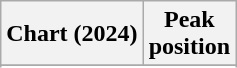<table class="wikitable sortable plainrowheaders" style="text-align:center">
<tr>
<th scope="col">Chart (2024)</th>
<th scope="col">Peak<br>position</th>
</tr>
<tr>
</tr>
<tr>
</tr>
<tr>
</tr>
</table>
